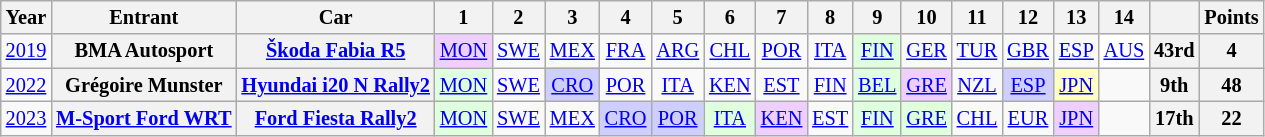<table class="wikitable" border="1" style="text-align:center; font-size:85%;">
<tr>
<th>Year</th>
<th>Entrant</th>
<th>Car</th>
<th>1</th>
<th>2</th>
<th>3</th>
<th>4</th>
<th>5</th>
<th>6</th>
<th>7</th>
<th>8</th>
<th>9</th>
<th>10</th>
<th>11</th>
<th>12</th>
<th>13</th>
<th>14</th>
<th></th>
<th>Points</th>
</tr>
<tr>
<td><a href='#'>2019</a></td>
<th nowrap>BMA Autosport</th>
<th nowrap><a href='#'>Škoda Fabia R5</a></th>
<td style="background:#EFCFFF"><a href='#'>MON</a><br></td>
<td><a href='#'>SWE</a></td>
<td><a href='#'>MEX</a></td>
<td><a href='#'>FRA</a></td>
<td><a href='#'>ARG</a></td>
<td><a href='#'>CHL</a></td>
<td><a href='#'>POR</a></td>
<td><a href='#'>ITA</a></td>
<td style="background:#DFFFDF"><a href='#'>FIN</a><br></td>
<td><a href='#'>GER</a></td>
<td><a href='#'>TUR</a></td>
<td><a href='#'>GBR</a></td>
<td><a href='#'>ESP</a></td>
<td style="background:white"><a href='#'>AUS</a><br></td>
<th>43rd</th>
<th>4</th>
</tr>
<tr>
<td><a href='#'>2022</a></td>
<th nowrap>Grégoire Munster</th>
<th nowrap><a href='#'>Hyundai i20 N Rally2</a></th>
<td style="background:#DFFFDF"><a href='#'>MON</a><br></td>
<td><a href='#'>SWE</a></td>
<td style="background:#CFCFFF"><a href='#'>CRO</a><br></td>
<td><a href='#'>POR</a></td>
<td><a href='#'>ITA</a></td>
<td><a href='#'>KEN</a></td>
<td><a href='#'>EST</a></td>
<td><a href='#'>FIN</a></td>
<td style="background:#DFFFDF"><a href='#'>BEL</a><br></td>
<td style="background:#EFCFFF"><a href='#'>GRE</a><br></td>
<td><a href='#'>NZL</a></td>
<td style="background:#CFCFFF"><a href='#'>ESP</a><br></td>
<td style="background:#FFFFBF;"><a href='#'>JPN</a><br></td>
<td></td>
<th>9th</th>
<th>48</th>
</tr>
<tr>
<td><a href='#'>2023</a></td>
<th nowrap><a href='#'>M-Sport Ford WRT</a></th>
<th nowrap><a href='#'>Ford Fiesta Rally2</a></th>
<td style="background:#DFFFDF;"><a href='#'>MON</a><br></td>
<td><a href='#'>SWE</a></td>
<td><a href='#'>MEX</a></td>
<td style="background:#CFCFFF;"><a href='#'>CRO</a><br></td>
<td style="background:#CFCFFF;"><a href='#'>POR</a><br></td>
<td style="background:#DFFFDF;"><a href='#'>ITA</a> <br></td>
<td style="background:#EFCFFF;"><a href='#'>KEN</a><br></td>
<td><a href='#'>EST</a></td>
<td style="background:#DFFFDF;"><a href='#'>FIN</a><br></td>
<td style="background:#DFFFDF;"><a href='#'>GRE</a><br></td>
<td><a href='#'>CHL</a></td>
<td><a href='#'>EUR</a></td>
<td style="background:#EFCFFF;"><a href='#'>JPN</a><br></td>
<td></td>
<th>17th</th>
<th>22</th>
</tr>
</table>
